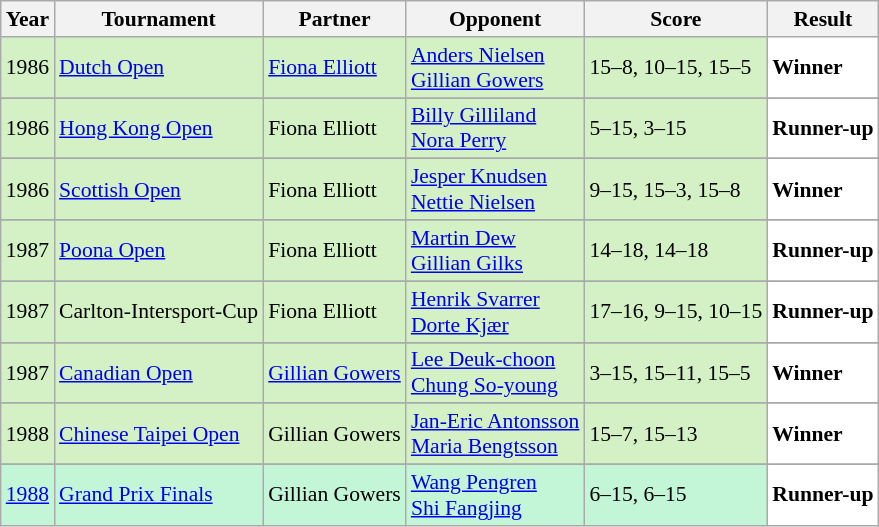<table class="sortable wikitable" style="font-size: 90%;">
<tr>
<th>Year</th>
<th>Tournament</th>
<th>Partner</th>
<th>Opponent</th>
<th>Score</th>
<th>Result</th>
</tr>
<tr style="background:#D4F1C5">
<td align="center">1986</td>
<td align="left"><a href='#'>Dutch Open</a></td>
<td align="left"> <a href='#'>Fiona Elliott</a></td>
<td align="left"> <a href='#'>Anders Nielsen</a><br> <a href='#'>Gillian Gowers</a></td>
<td align="left">15–8, 10–15, 15–5</td>
<td style="text-align:left; background:white"> <strong>Winner</strong></td>
</tr>
<tr>
</tr>
<tr style="background:#D4F1C5">
<td align="center">1986</td>
<td align="left"><a href='#'>Hong Kong Open</a></td>
<td align="left"> Fiona Elliott</td>
<td align="left"> <a href='#'>Billy Gilliland</a><br> <a href='#'>Nora Perry</a></td>
<td align="left">5–15, 3–15</td>
<td style="text-align:left; background:white"> <strong>Runner-up</strong></td>
</tr>
<tr>
</tr>
<tr style="background:#D4F1C5">
<td align="center">1986</td>
<td align="left"><a href='#'>Scottish Open</a></td>
<td align="left"> Fiona Elliott</td>
<td align="left"> <a href='#'>Jesper Knudsen</a><br> <a href='#'>Nettie Nielsen</a></td>
<td align="left">9–15, 15–3, 15–8</td>
<td style="text-align:left; background:white"> <strong>Winner</strong></td>
</tr>
<tr>
</tr>
<tr style="background:#D4F1C5">
<td align="center">1987</td>
<td align="left"><a href='#'>Poona Open</a></td>
<td align="left"> Fiona Elliott</td>
<td align="left"> <a href='#'>Martin Dew</a><br> <a href='#'>Gillian Gilks</a></td>
<td align="left">14–18, 14–18</td>
<td style="text-align:left; background:white"> <strong>Runner-up</strong></td>
</tr>
<tr>
</tr>
<tr style="background:#D4F1C5">
<td align="center">1987</td>
<td align="left">Carlton-Intersport-Cup</td>
<td align="left"> Fiona Elliott</td>
<td align="left"> <a href='#'>Henrik Svarrer</a><br> <a href='#'>Dorte Kjær</a></td>
<td align="left">17–16, 9–15, 10–15</td>
<td style="text-align:left; background:white"> <strong>Runner-up</strong></td>
</tr>
<tr>
</tr>
<tr style="background:#D4F1C5">
<td align="center">1987</td>
<td align="left"><a href='#'>Canadian Open</a></td>
<td align="left"> <a href='#'>Gillian Gowers</a></td>
<td align="left"> <a href='#'>Lee Deuk-choon</a><br> <a href='#'>Chung So-young</a></td>
<td align="left">3–15, 15–11, 15–5</td>
<td style="text-align:left; background:white"> <strong>Winner</strong></td>
</tr>
<tr>
</tr>
<tr style="background:#D4F1C5">
<td align="center">1988</td>
<td align="left"><a href='#'>Chinese Taipei Open</a></td>
<td align="left"> Gillian Gowers</td>
<td align="left"> <a href='#'>Jan-Eric Antonsson</a><br> <a href='#'>Maria Bengtsson</a></td>
<td align="left">15–7, 15–13</td>
<td style="text-align:left; background:white"> <strong>Winner</strong></td>
</tr>
<tr>
</tr>
<tr style="background:#C3F6D7">
<td align="center"><a href='#'>1988</a></td>
<td align="left"><a href='#'>Grand Prix Finals</a></td>
<td align="left"> Gillian Gowers</td>
<td align="left"> <a href='#'>Wang Pengren</a><br> <a href='#'>Shi Fangjing</a></td>
<td align="left">6–15, 6–15</td>
<td style="text-align:left; background:white"> <strong>Runner-up</strong></td>
</tr>
</table>
